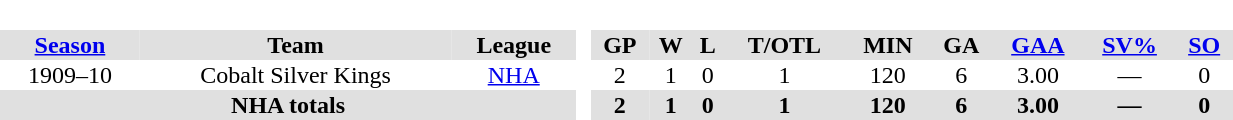<table BORDER="0" CELLPADDING="1" CELLSPACING="0" width="65%">
<tr align="center" style="background-color:#f0f0f0;">
</tr>
<tr bgcolor="#e0e0e0">
<th colspan="3" bgcolor="#ffffff"> </th>
<th rowspan="99" bgcolor="#ffffff"> </th>
</tr>
<tr bgcolor="#e0e0e0">
<th><a href='#'>Season</a></th>
<th>Team</th>
<th>League</th>
<th>GP</th>
<th>W</th>
<th>L</th>
<th>T/OTL</th>
<th>MIN</th>
<th>GA</th>
<th><a href='#'>GAA</a></th>
<th><a href='#'>SV%</a></th>
<th><a href='#'>SO</a></th>
</tr>
<tr style="text-align:center;">
</tr>
<tr align="center">
<td>1909–10</td>
<td>Cobalt Silver Kings</td>
<td><a href='#'>NHA</a></td>
<td>2</td>
<td>1</td>
<td>0</td>
<td>1</td>
<td>120</td>
<td>6</td>
<td>3.00</td>
<td>—</td>
<td>0</td>
</tr>
<tr style="text-align:center; background-color:#e0e0e0;">
<th colspan="3" align="center"><strong>NHA totals</strong></th>
<th>2</th>
<th>1</th>
<th>0</th>
<th>1</th>
<th>120</th>
<th>6</th>
<th>3.00</th>
<th>—</th>
<th>0</th>
</tr>
</table>
